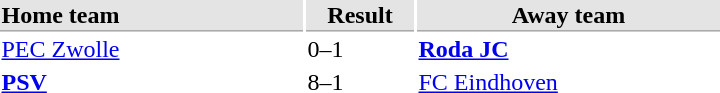<table>
<tr bgcolor="#E4E4E4">
<th style="border-bottom:1px solid #AAAAAA" width="200" align="left">Home team</th>
<th style="border-bottom:1px solid #AAAAAA" width="70" align="center">Result</th>
<th style="border-bottom:1px solid #AAAAAA" width="200">Away team</th>
</tr>
<tr>
<td><a href='#'>PEC Zwolle</a></td>
<td>0–1</td>
<td><strong><a href='#'>Roda JC</a></strong></td>
</tr>
<tr>
<td><strong><a href='#'>PSV</a></strong></td>
<td>8–1</td>
<td><a href='#'>FC Eindhoven</a></td>
</tr>
</table>
